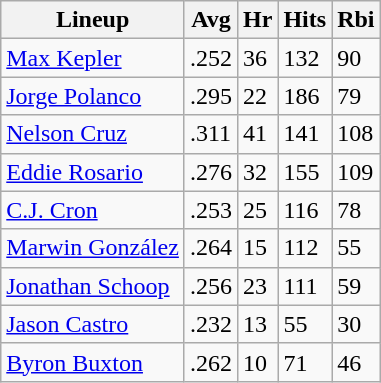<table class="wikitable">
<tr>
<th>Lineup</th>
<th>Avg</th>
<th>Hr</th>
<th>Hits</th>
<th>Rbi</th>
</tr>
<tr>
<td><a href='#'>Max Kepler</a></td>
<td>.252</td>
<td>36</td>
<td>132</td>
<td>90</td>
</tr>
<tr>
<td><a href='#'>Jorge Polanco</a></td>
<td>.295</td>
<td>22</td>
<td>186</td>
<td>79</td>
</tr>
<tr>
<td><a href='#'>Nelson Cruz</a></td>
<td>.311</td>
<td>41</td>
<td>141</td>
<td>108</td>
</tr>
<tr>
<td><a href='#'>Eddie Rosario</a></td>
<td>.276</td>
<td>32</td>
<td>155</td>
<td>109</td>
</tr>
<tr>
<td><a href='#'>C.J. Cron</a></td>
<td>.253</td>
<td>25</td>
<td>116</td>
<td>78</td>
</tr>
<tr>
<td><a href='#'>Marwin González</a></td>
<td>.264</td>
<td>15</td>
<td>112</td>
<td>55</td>
</tr>
<tr>
<td><a href='#'>Jonathan Schoop</a></td>
<td>.256</td>
<td>23</td>
<td>111</td>
<td>59</td>
</tr>
<tr>
<td><a href='#'>Jason Castro</a></td>
<td>.232</td>
<td>13</td>
<td>55</td>
<td>30</td>
</tr>
<tr>
<td><a href='#'>Byron Buxton</a></td>
<td>.262</td>
<td>10</td>
<td>71</td>
<td>46</td>
</tr>
</table>
